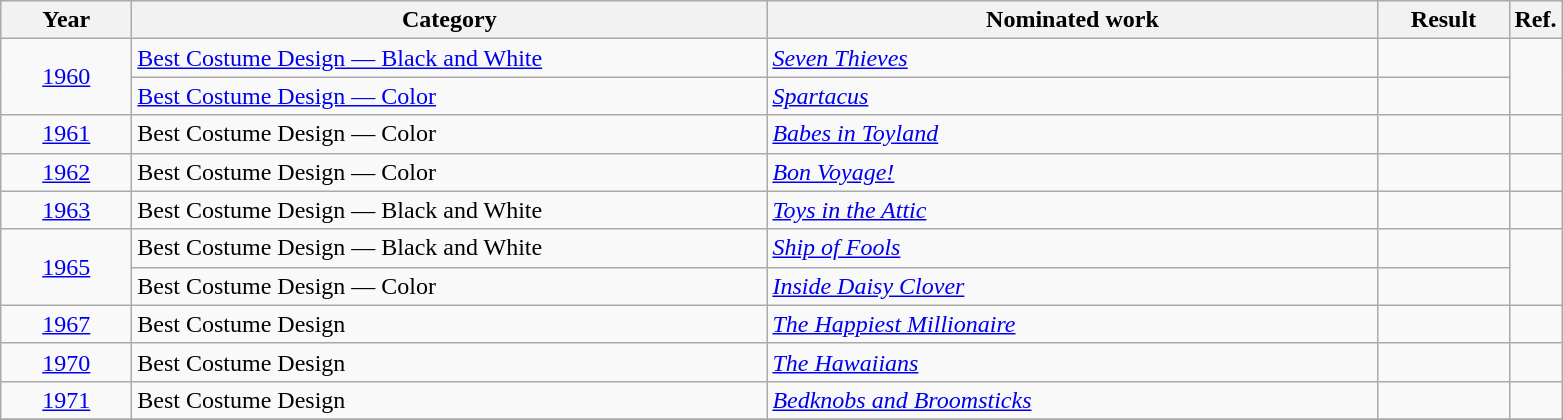<table class=wikitable>
<tr>
<th scope="col" style="width:5em;">Year</th>
<th scope="col" style="width:26em;">Category</th>
<th scope="col" style="width:25em;">Nominated work</th>
<th scope="col" style="width:5em;">Result</th>
<th>Ref.</th>
</tr>
<tr>
<td rowspan="2", style="text-align:center;"><a href='#'>1960</a></td>
<td><a href='#'>Best Costume Design — Black and White</a></td>
<td><em><a href='#'>Seven Thieves</a></em></td>
<td></td>
<td rowspan="2", style="text-align:center;"></td>
</tr>
<tr>
<td><a href='#'>Best Costume Design — Color</a></td>
<td><em><a href='#'>Spartacus</a></em></td>
<td></td>
</tr>
<tr>
<td style="text-align:center;"><a href='#'>1961</a></td>
<td>Best Costume Design — Color</td>
<td><em><a href='#'>Babes in Toyland</a></em></td>
<td></td>
<td style="text-align:center;"></td>
</tr>
<tr>
<td style="text-align:center;"><a href='#'>1962</a></td>
<td>Best Costume Design — Color</td>
<td><em><a href='#'>Bon Voyage!</a></em></td>
<td></td>
<td style="text-align:center;"></td>
</tr>
<tr>
<td style="text-align:center;"><a href='#'>1963</a></td>
<td>Best Costume Design — Black and White</td>
<td><em><a href='#'>Toys in the Attic</a></em></td>
<td></td>
<td style="text-align:center;"></td>
</tr>
<tr>
<td style="text-align:center;" rowspan="2"><a href='#'>1965</a></td>
<td>Best Costume Design — Black and White</td>
<td><em><a href='#'>Ship of Fools</a></em></td>
<td></td>
<td rowspan=2, style="text-align:center;"></td>
</tr>
<tr>
<td>Best Costume Design — Color</td>
<td><em><a href='#'>Inside Daisy Clover</a></em></td>
<td></td>
</tr>
<tr>
<td style="text-align:center;"><a href='#'>1967</a></td>
<td>Best Costume Design</td>
<td><em><a href='#'>The Happiest Millionaire</a></em></td>
<td></td>
<td style="text-align:center;"></td>
</tr>
<tr>
<td style="text-align:center;"><a href='#'>1970</a></td>
<td>Best Costume Design</td>
<td><em><a href='#'>The Hawaiians</a></em></td>
<td></td>
<td style="text-align:center;"></td>
</tr>
<tr>
<td style="text-align:center;"><a href='#'>1971</a></td>
<td>Best Costume Design</td>
<td><em><a href='#'>Bedknobs and Broomsticks</a></em></td>
<td></td>
<td style="text-align:center;"></td>
</tr>
<tr>
</tr>
</table>
